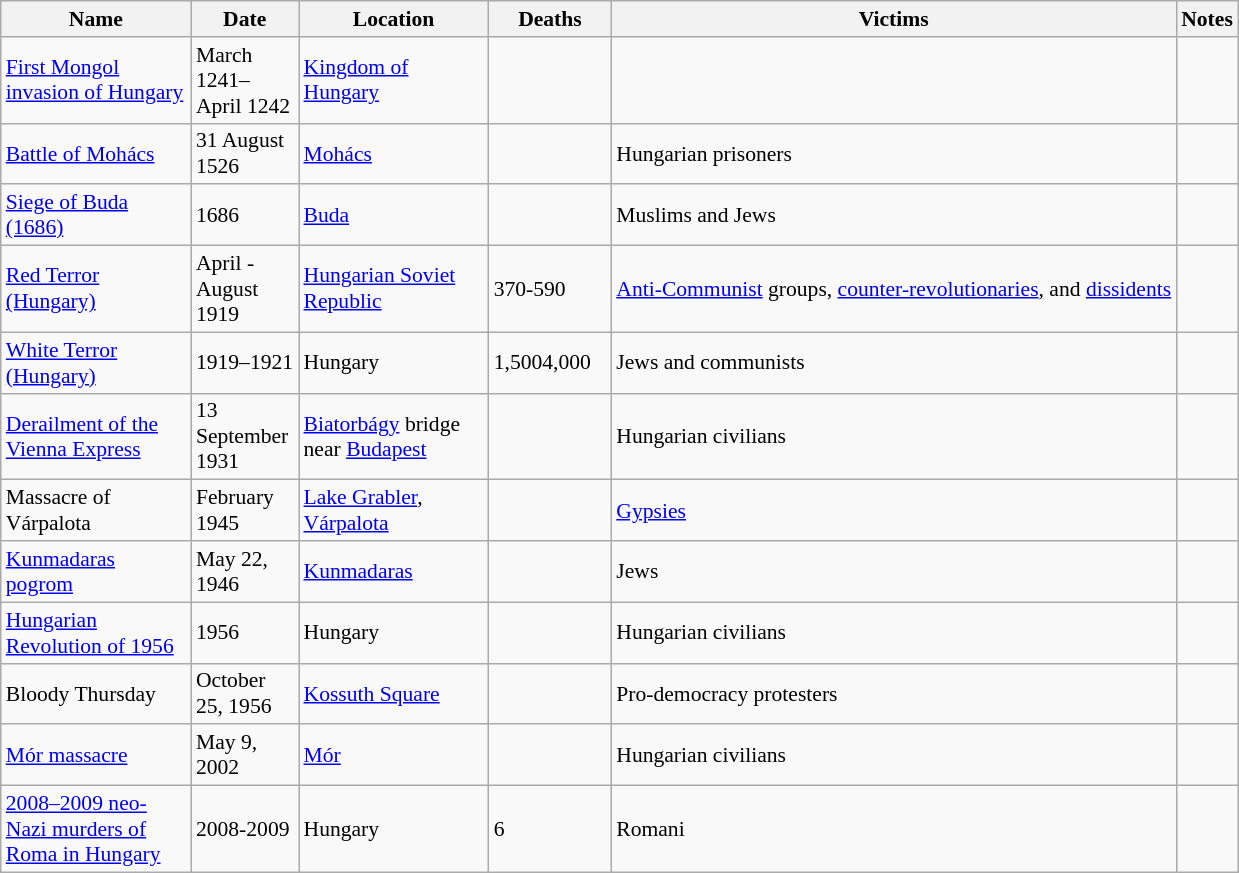<table class="sortable wikitable" style="font-size:90%;">
<tr>
<th style="width:120px;">Name</th>
<th style="width:65px;">Date</th>
<th style="width:120px;">Location</th>
<th style="width:75px;">Deaths</th>
<th>Victims</th>
<th class="unsortable">Notes</th>
</tr>
<tr>
<td><a href='#'>First Mongol invasion of Hungary</a></td>
<td>March 1241–April 1242</td>
<td><a href='#'>Kingdom of Hungary</a></td>
<td></td>
<td></td>
<td></td>
</tr>
<tr>
<td><a href='#'>Battle of Mohács</a></td>
<td>31 August 1526</td>
<td><a href='#'>Mohács</a></td>
<td></td>
<td>Hungarian prisoners</td>
<td></td>
</tr>
<tr>
<td><a href='#'>Siege of Buda (1686)</a></td>
<td>1686</td>
<td><a href='#'>Buda</a></td>
<td></td>
<td>Muslims and Jews</td>
<td></td>
</tr>
<tr>
<td><a href='#'>Red Terror (Hungary)</a></td>
<td>April - August 1919</td>
<td><a href='#'>Hungarian Soviet Republic</a></td>
<td>370-590</td>
<td><a href='#'>Anti-Communist</a> groups, <a href='#'>counter-revolutionaries</a>, and <a href='#'>dissidents</a></td>
<td></td>
</tr>
<tr>
<td><a href='#'>White Terror (Hungary)</a></td>
<td>1919–1921</td>
<td>Hungary</td>
<td>1,5004,000</td>
<td>Jews and communists</td>
<td></td>
</tr>
<tr>
<td><a href='#'>Derailment of the Vienna Express</a></td>
<td>13 September 1931</td>
<td><a href='#'>Biatorbágy</a> bridge near <a href='#'>Budapest</a></td>
<td></td>
<td>Hungarian civilians</td>
<td></td>
</tr>
<tr>
<td>Massacre of Várpalota</td>
<td>February 1945</td>
<td><a href='#'>Lake Grabler</a>, <a href='#'>Várpalota</a></td>
<td></td>
<td><a href='#'>Gypsies</a></td>
<td></td>
</tr>
<tr>
<td><a href='#'>Kunmadaras pogrom</a></td>
<td>May 22, 1946</td>
<td><a href='#'>Kunmadaras</a></td>
<td></td>
<td>Jews</td>
<td></td>
</tr>
<tr>
<td><a href='#'>Hungarian Revolution of 1956</a></td>
<td>1956</td>
<td>Hungary</td>
<td></td>
<td>Hungarian civilians</td>
<td></td>
</tr>
<tr>
<td>Bloody Thursday</td>
<td>October 25, 1956</td>
<td><a href='#'>Kossuth Square</a></td>
<td></td>
<td>Pro-democracy protesters</td>
<td></td>
</tr>
<tr>
<td><a href='#'>Mór massacre</a></td>
<td>May 9, 2002</td>
<td><a href='#'>Mór</a></td>
<td></td>
<td>Hungarian civilians</td>
<td></td>
</tr>
<tr>
<td><a href='#'>2008–2009 neo-Nazi murders of Roma in Hungary</a></td>
<td>2008-2009</td>
<td>Hungary</td>
<td>6</td>
<td>Romani</td>
</tr>
</table>
